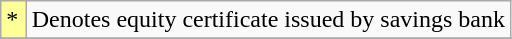<table class="wikitable">
<tr>
<td bgcolor="#FFFF99" width="5%">*</td>
<td>Denotes equity certificate issued by savings bank</td>
</tr>
<tr>
</tr>
</table>
